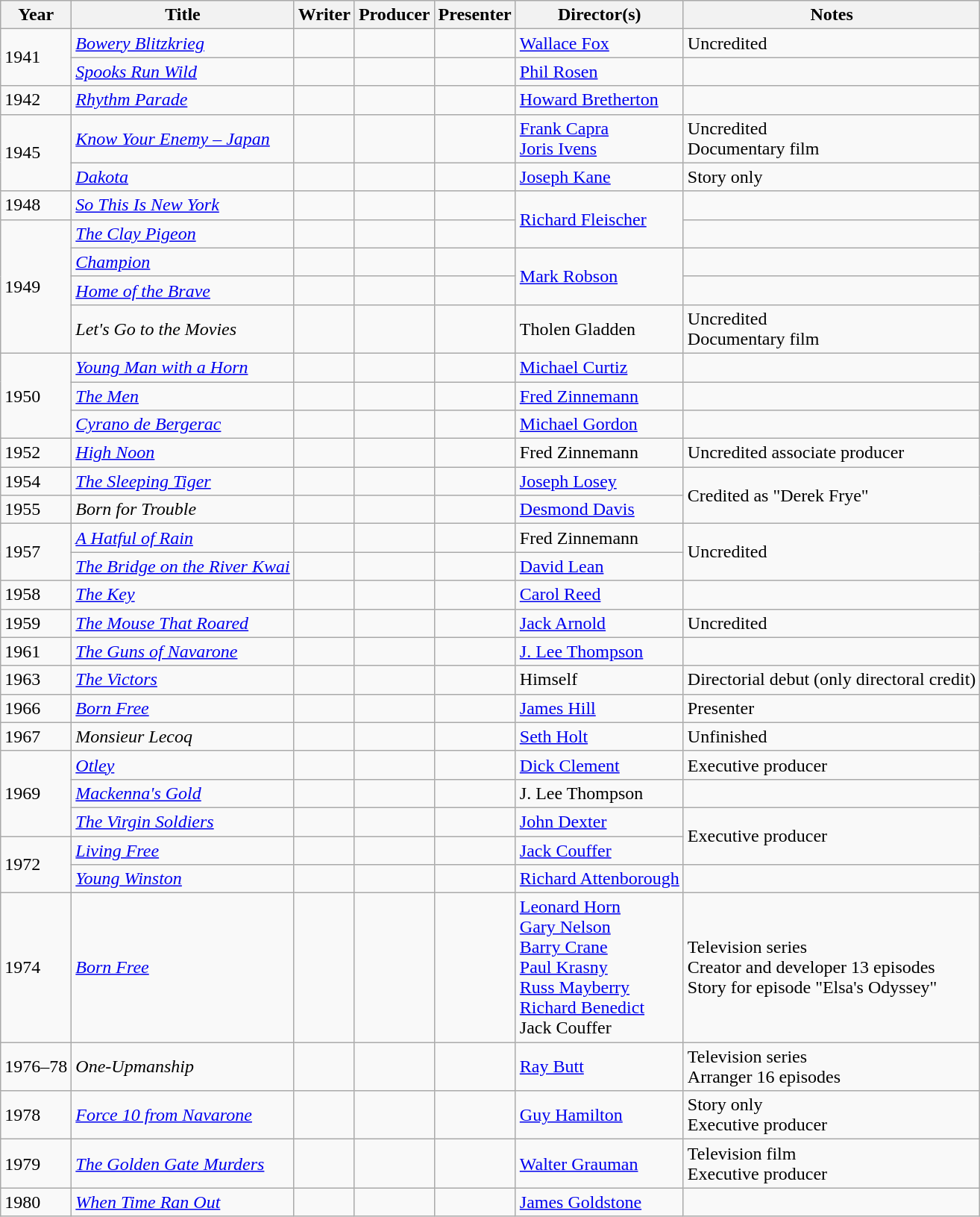<table class="wikitable sortable">
<tr>
<th>Year</th>
<th>Title</th>
<th>Writer</th>
<th>Producer</th>
<th>Presenter</th>
<th>Director(s)</th>
<th>Notes</th>
</tr>
<tr>
<td rowspan="2">1941</td>
<td><em><a href='#'>Bowery Blitzkrieg</a></em></td>
<td></td>
<td></td>
<td></td>
<td><a href='#'>Wallace Fox</a></td>
<td>Uncredited</td>
</tr>
<tr>
<td><em><a href='#'>Spooks Run Wild</a></em></td>
<td></td>
<td></td>
<td></td>
<td><a href='#'>Phil Rosen</a></td>
<td></td>
</tr>
<tr>
<td>1942</td>
<td><em><a href='#'>Rhythm Parade</a></em></td>
<td></td>
<td></td>
<td></td>
<td><a href='#'>Howard Bretherton</a></td>
<td></td>
</tr>
<tr>
<td rowspan="2">1945</td>
<td><em><a href='#'>Know Your Enemy – Japan</a></em></td>
<td></td>
<td></td>
<td></td>
<td><a href='#'>Frank Capra</a><br><a href='#'>Joris Ivens</a></td>
<td>Uncredited<br>Documentary film</td>
</tr>
<tr>
<td><em><a href='#'>Dakota</a></em></td>
<td></td>
<td></td>
<td></td>
<td><a href='#'>Joseph Kane</a></td>
<td>Story only</td>
</tr>
<tr>
<td>1948</td>
<td><em><a href='#'>So This Is New York</a></em></td>
<td></td>
<td></td>
<td></td>
<td rowspan="2"><a href='#'>Richard Fleischer</a></td>
<td></td>
</tr>
<tr>
<td rowspan="4">1949</td>
<td><em><a href='#'>The Clay Pigeon</a></em></td>
<td></td>
<td></td>
<td></td>
<td></td>
</tr>
<tr>
<td><em><a href='#'>Champion</a></em></td>
<td></td>
<td></td>
<td></td>
<td rowspan="2"><a href='#'>Mark Robson</a></td>
<td></td>
</tr>
<tr>
<td><em><a href='#'>Home of the Brave</a></em></td>
<td></td>
<td></td>
<td></td>
<td></td>
</tr>
<tr>
<td><em>Let's Go to the Movies</em></td>
<td></td>
<td></td>
<td></td>
<td>Tholen Gladden</td>
<td>Uncredited<br>Documentary film</td>
</tr>
<tr>
<td rowspan="3">1950</td>
<td><em><a href='#'>Young Man with a Horn</a></em></td>
<td></td>
<td></td>
<td></td>
<td><a href='#'>Michael Curtiz</a></td>
<td></td>
</tr>
<tr>
<td><em><a href='#'>The Men</a></em></td>
<td></td>
<td></td>
<td></td>
<td><a href='#'>Fred Zinnemann</a></td>
<td></td>
</tr>
<tr>
<td><em><a href='#'>Cyrano de Bergerac</a></em></td>
<td></td>
<td></td>
<td></td>
<td><a href='#'>Michael Gordon</a></td>
<td></td>
</tr>
<tr>
<td>1952</td>
<td><em><a href='#'>High Noon</a></em></td>
<td></td>
<td></td>
<td></td>
<td>Fred Zinnemann</td>
<td>Uncredited associate producer</td>
</tr>
<tr>
<td>1954</td>
<td><em><a href='#'>The Sleeping Tiger</a></em></td>
<td></td>
<td></td>
<td></td>
<td><a href='#'>Joseph Losey</a></td>
<td rowspan="2">Credited as "Derek Frye"</td>
</tr>
<tr>
<td>1955</td>
<td><em>Born for Trouble</em></td>
<td></td>
<td></td>
<td></td>
<td><a href='#'>Desmond Davis</a></td>
</tr>
<tr>
<td rowspan="2">1957</td>
<td><em><a href='#'>A Hatful of Rain</a></em></td>
<td></td>
<td></td>
<td></td>
<td>Fred Zinnemann</td>
<td rowspan="2">Uncredited</td>
</tr>
<tr>
<td><em><a href='#'>The Bridge on the River Kwai</a></em></td>
<td></td>
<td></td>
<td></td>
<td><a href='#'>David Lean</a></td>
</tr>
<tr>
<td>1958</td>
<td><em><a href='#'>The Key</a></em></td>
<td></td>
<td></td>
<td></td>
<td><a href='#'>Carol Reed</a></td>
<td></td>
</tr>
<tr>
<td>1959</td>
<td><em><a href='#'>The Mouse That Roared</a></em></td>
<td></td>
<td></td>
<td></td>
<td><a href='#'>Jack Arnold</a></td>
<td>Uncredited</td>
</tr>
<tr>
<td>1961</td>
<td><em><a href='#'>The Guns of Navarone</a></em></td>
<td></td>
<td></td>
<td></td>
<td><a href='#'>J. Lee Thompson</a></td>
<td></td>
</tr>
<tr>
<td>1963</td>
<td><em><a href='#'>The Victors</a></em></td>
<td></td>
<td></td>
<td></td>
<td>Himself</td>
<td>Directorial debut (only directoral credit)</td>
</tr>
<tr>
<td>1966</td>
<td><em><a href='#'>Born Free</a></em></td>
<td></td>
<td></td>
<td></td>
<td><a href='#'>James Hill</a></td>
<td>Presenter</td>
</tr>
<tr>
<td>1967</td>
<td><em>Monsieur Lecoq</em></td>
<td></td>
<td></td>
<td></td>
<td><a href='#'>Seth Holt</a></td>
<td>Unfinished</td>
</tr>
<tr>
<td rowspan="3">1969</td>
<td><em><a href='#'>Otley</a></em></td>
<td></td>
<td></td>
<td></td>
<td><a href='#'>Dick Clement</a></td>
<td>Executive producer</td>
</tr>
<tr>
<td><em><a href='#'>Mackenna's Gold</a></em></td>
<td></td>
<td></td>
<td></td>
<td>J. Lee Thompson</td>
<td></td>
</tr>
<tr>
<td><em><a href='#'>The Virgin Soldiers</a></em></td>
<td></td>
<td></td>
<td></td>
<td><a href='#'>John Dexter</a></td>
<td rowspan="2">Executive producer</td>
</tr>
<tr>
<td rowspan="2">1972</td>
<td><em><a href='#'>Living Free</a></em></td>
<td></td>
<td></td>
<td></td>
<td><a href='#'>Jack Couffer</a></td>
</tr>
<tr>
<td><em><a href='#'>Young Winston</a></em></td>
<td></td>
<td></td>
<td></td>
<td><a href='#'>Richard Attenborough</a></td>
<td></td>
</tr>
<tr>
<td>1974</td>
<td><em><a href='#'>Born Free</a></em></td>
<td></td>
<td></td>
<td></td>
<td><a href='#'>Leonard Horn</a><br><a href='#'>Gary Nelson</a><br><a href='#'>Barry Crane</a><br><a href='#'>Paul Krasny</a><br><a href='#'>Russ Mayberry</a><br><a href='#'>Richard Benedict</a><br>Jack Couffer</td>
<td>Television series<br>Creator and developer 13 episodes<br>Story for episode "Elsa's Odyssey"</td>
</tr>
<tr>
<td>1976–78</td>
<td><em>One-Upmanship</em></td>
<td></td>
<td></td>
<td></td>
<td><a href='#'>Ray Butt</a></td>
<td>Television series<br>Arranger 16 episodes</td>
</tr>
<tr>
<td>1978</td>
<td><em><a href='#'>Force 10 from Navarone</a></em></td>
<td></td>
<td></td>
<td></td>
<td><a href='#'>Guy Hamilton</a></td>
<td>Story only<br>Executive producer</td>
</tr>
<tr>
<td>1979</td>
<td><em><a href='#'>The Golden Gate Murders</a></em></td>
<td></td>
<td></td>
<td></td>
<td><a href='#'>Walter Grauman</a></td>
<td>Television film<br>Executive producer</td>
</tr>
<tr>
<td>1980</td>
<td><em><a href='#'>When Time Ran Out</a></em></td>
<td></td>
<td></td>
<td></td>
<td><a href='#'>James Goldstone</a></td>
<td></td>
</tr>
</table>
